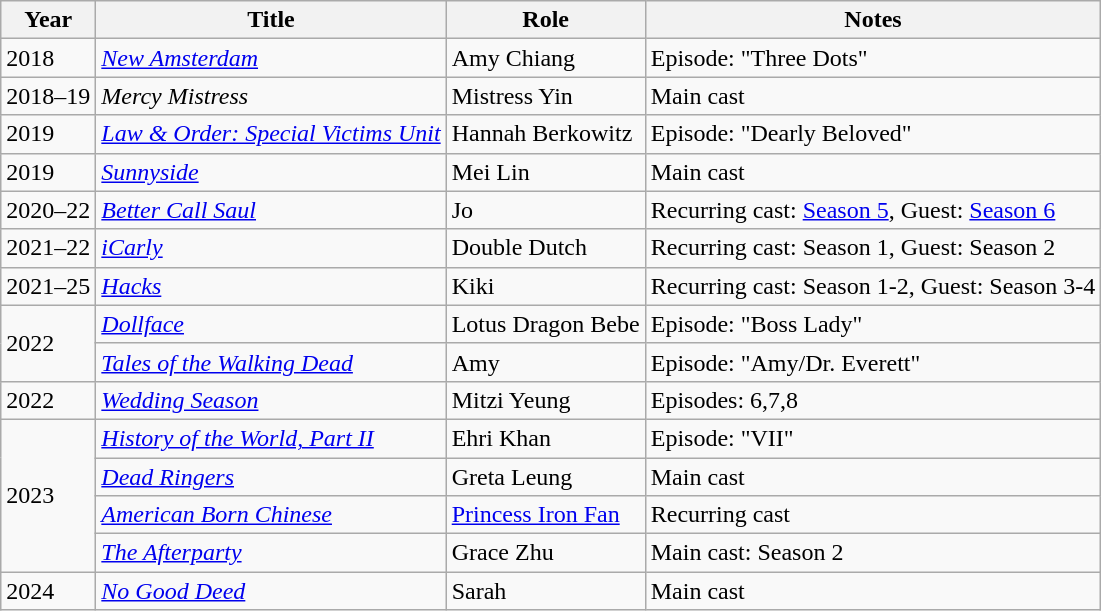<table class="wikitable sortable">
<tr>
<th>Year</th>
<th>Title</th>
<th>Role</th>
<th>Notes</th>
</tr>
<tr>
<td>2018</td>
<td><em><a href='#'>New Amsterdam</a></em></td>
<td>Amy Chiang</td>
<td>Episode: "Three Dots"</td>
</tr>
<tr>
<td>2018–19</td>
<td><em>Mercy Mistress</em></td>
<td>Mistress Yin</td>
<td>Main cast</td>
</tr>
<tr>
<td>2019</td>
<td><em><a href='#'>Law & Order: Special Victims Unit</a></em></td>
<td>Hannah Berkowitz</td>
<td>Episode: "Dearly Beloved"</td>
</tr>
<tr>
<td>2019</td>
<td><em><a href='#'>Sunnyside</a></em></td>
<td>Mei Lin</td>
<td>Main cast</td>
</tr>
<tr>
<td>2020–22</td>
<td><em><a href='#'>Better Call Saul</a></em></td>
<td>Jo</td>
<td>Recurring cast: <a href='#'>Season 5</a>, Guest: <a href='#'>Season 6</a></td>
</tr>
<tr>
<td>2021–22</td>
<td><em><a href='#'>iCarly</a></em></td>
<td>Double Dutch</td>
<td>Recurring cast: Season 1, Guest: Season 2</td>
</tr>
<tr>
<td>2021–25</td>
<td><em><a href='#'>Hacks</a></em></td>
<td>Kiki</td>
<td>Recurring cast: Season 1-2, Guest: Season 3-4</td>
</tr>
<tr>
<td rowspan="2">2022</td>
<td><em><a href='#'>Dollface</a></em></td>
<td>Lotus Dragon Bebe</td>
<td>Episode: "Boss Lady"</td>
</tr>
<tr>
<td><em><a href='#'>Tales of the Walking Dead</a></em></td>
<td>Amy</td>
<td>Episode: "Amy/Dr. Everett"</td>
</tr>
<tr>
<td>2022</td>
<td><em><a href='#'>Wedding Season</a></em></td>
<td>Mitzi Yeung</td>
<td>Episodes: 6,7,8</td>
</tr>
<tr>
<td rowspan="4">2023</td>
<td><em><a href='#'>History of the World, Part II</a></em></td>
<td>Ehri Khan</td>
<td>Episode: "VII"</td>
</tr>
<tr>
<td><em><a href='#'>Dead Ringers</a></em></td>
<td>Greta Leung</td>
<td>Main cast</td>
</tr>
<tr>
<td><em><a href='#'>American Born Chinese</a></em></td>
<td><a href='#'>Princess Iron Fan</a></td>
<td>Recurring cast</td>
</tr>
<tr>
<td><em><a href='#'>The Afterparty</a></em></td>
<td>Grace Zhu</td>
<td>Main cast: Season 2</td>
</tr>
<tr>
<td>2024</td>
<td><em><a href='#'>No Good Deed</a></em></td>
<td>Sarah</td>
<td>Main cast</td>
</tr>
</table>
